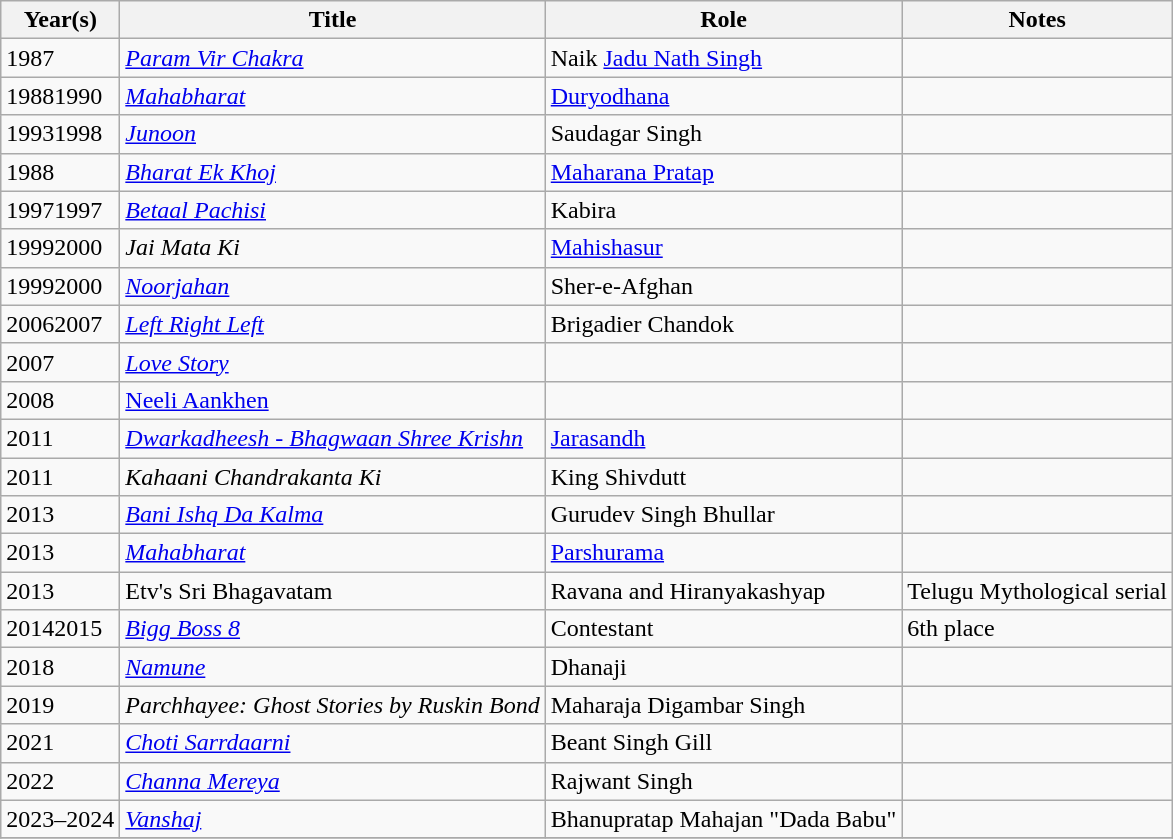<table class="wikitable sortable">
<tr>
<th>Year(s)</th>
<th>Title</th>
<th>Role</th>
<th>Notes</th>
</tr>
<tr>
<td>1987</td>
<td><em><a href='#'>Param Vir Chakra</a></em></td>
<td>Naik <a href='#'>Jadu Nath Singh</a></td>
<td></td>
</tr>
<tr>
<td>19881990</td>
<td><em><a href='#'>Mahabharat</a></em></td>
<td><a href='#'>Duryodhana</a></td>
<td></td>
</tr>
<tr>
<td>19931998</td>
<td><em><a href='#'>Junoon</a></em></td>
<td>Saudagar Singh</td>
<td></td>
</tr>
<tr>
<td>1988</td>
<td><em><a href='#'>Bharat Ek Khoj</a></em></td>
<td><a href='#'>Maharana Pratap</a></td>
<td></td>
</tr>
<tr>
<td>19971997</td>
<td><em><a href='#'>Betaal Pachisi</a></em></td>
<td>Kabira</td>
<td></td>
</tr>
<tr>
<td>19992000</td>
<td><em>Jai Mata Ki</em></td>
<td><a href='#'>Mahishasur</a></td>
<td></td>
</tr>
<tr>
<td>19992000</td>
<td><em><a href='#'>Noorjahan</a></em></td>
<td>Sher-e-Afghan</td>
<td></td>
</tr>
<tr>
<td>20062007</td>
<td><em><a href='#'>Left Right Left</a></em></td>
<td>Brigadier Chandok</td>
<td></td>
</tr>
<tr>
<td>2007</td>
<td><em><a href='#'>Love Story</a></em></td>
<td></td>
<td></td>
</tr>
<tr>
<td>2008</td>
<td><a href='#'>Neeli Aankhen</a></td>
<td></td>
<td></td>
</tr>
<tr>
<td>2011</td>
<td><em><a href='#'>Dwarkadheesh - Bhagwaan Shree Krishn</a></em></td>
<td><a href='#'>Jarasandh</a></td>
<td></td>
</tr>
<tr>
<td>2011</td>
<td><em>Kahaani Chandrakanta Ki</em></td>
<td>King Shivdutt</td>
<td></td>
</tr>
<tr>
<td>2013</td>
<td><em><a href='#'>Bani Ishq Da Kalma</a></em></td>
<td>Gurudev Singh Bhullar</td>
<td></td>
</tr>
<tr>
<td>2013</td>
<td><em><a href='#'>Mahabharat</a></em></td>
<td><a href='#'>Parshurama</a></td>
<td></td>
</tr>
<tr>
<td>2013</td>
<td>Etv's Sri Bhagavatam</td>
<td>Ravana and Hiranyakashyap</td>
<td>Telugu Mythological serial</td>
</tr>
<tr>
<td>20142015</td>
<td><em><a href='#'>Bigg Boss 8</a></em></td>
<td>Contestant</td>
<td>6th place</td>
</tr>
<tr>
<td>2018</td>
<td><em><a href='#'>Namune</a></em></td>
<td>Dhanaji</td>
<td></td>
</tr>
<tr>
<td>2019</td>
<td><em>Parchhayee: Ghost Stories by Ruskin Bond</em></td>
<td>Maharaja Digambar Singh</td>
<td></td>
</tr>
<tr>
<td>2021</td>
<td><em><a href='#'>Choti Sarrdaarni</a></em></td>
<td>Beant Singh Gill</td>
<td></td>
</tr>
<tr>
<td>2022</td>
<td><em><a href='#'>Channa Mereya</a></em></td>
<td>Rajwant Singh</td>
<td></td>
</tr>
<tr>
<td>2023–2024</td>
<td><em><a href='#'>Vanshaj</a></em></td>
<td>Bhanupratap Mahajan "Dada Babu"</td>
<td></td>
</tr>
<tr>
</tr>
</table>
